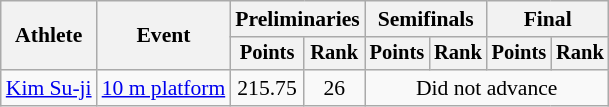<table class="wikitable" style="font-size:90%">
<tr>
<th rowspan=2>Athlete</th>
<th rowspan=2>Event</th>
<th colspan=2>Preliminaries</th>
<th colspan=2>Semifinals</th>
<th colspan=2>Final</th>
</tr>
<tr style="font-size:95%">
<th>Points</th>
<th>Rank</th>
<th>Points</th>
<th>Rank</th>
<th>Points</th>
<th>Rank</th>
</tr>
<tr align=center>
<td align=left><a href='#'>Kim Su-ji</a></td>
<td align=left><a href='#'>10 m platform</a></td>
<td>215.75</td>
<td>26</td>
<td colspan=4>Did not advance</td>
</tr>
</table>
